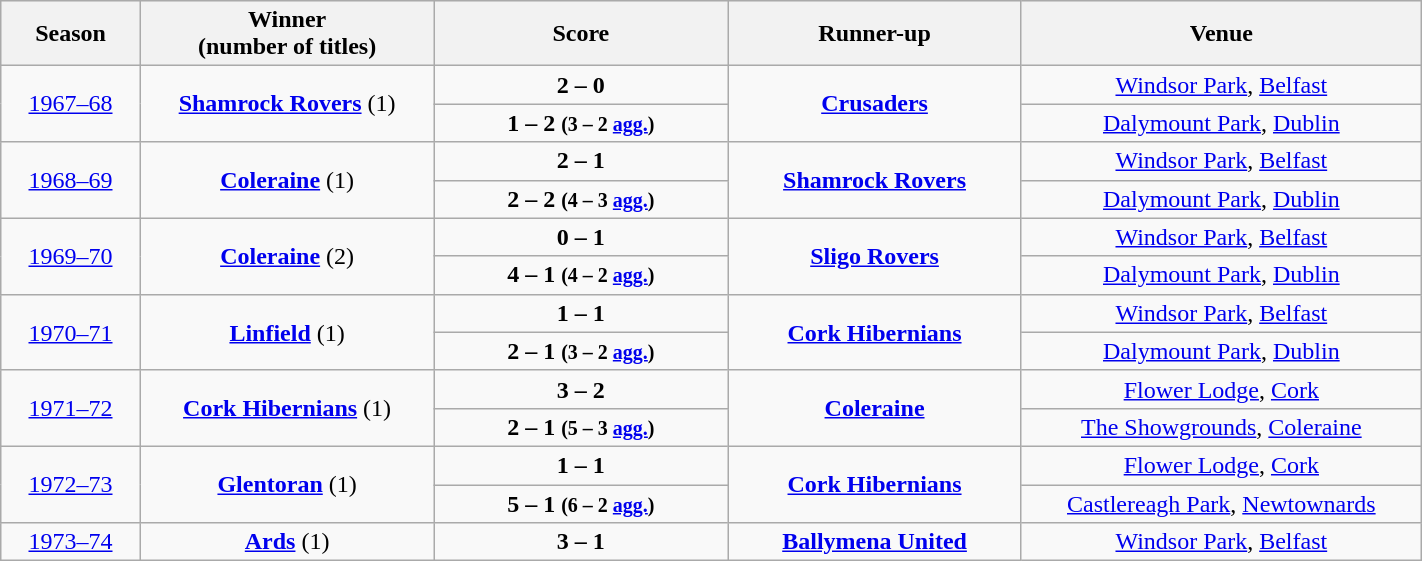<table class="wikitable" border="1" cellpadding="2" style="border-collapse: collapse; text-align: center; width: 75%; margin: 4 left;">
<tr style="background: #efefef;">
<th width="65">Season</th>
<th width="145">Winner<br>(number of titles)</th>
<th width="145">Score</th>
<th width="145">Runner-up</th>
<th width="200">Venue</th>
</tr>
<tr>
<td rowspan=2><a href='#'>1967–68</a></td>
<td rowspan=2> <strong><a href='#'>Shamrock Rovers</a></strong> (1)</td>
<td><strong>2 – 0</strong></td>
<td rowspan=2> <strong><a href='#'>Crusaders</a></strong></td>
<td><a href='#'>Windsor Park</a>, <a href='#'>Belfast</a></td>
</tr>
<tr>
<td><strong>1 – 2  <small>(3 – 2 <a href='#'>agg.</a>)</small></strong></td>
<td><a href='#'>Dalymount Park</a>, <a href='#'>Dublin</a></td>
</tr>
<tr>
<td rowspan=2><a href='#'>1968–69</a></td>
<td rowspan=2> <strong><a href='#'>Coleraine</a></strong> (1)</td>
<td><strong>2 – 1</strong></td>
<td rowspan=2> <strong><a href='#'>Shamrock Rovers</a></strong></td>
<td><a href='#'>Windsor Park</a>, <a href='#'>Belfast</a></td>
</tr>
<tr>
<td><strong>2 – 2 <small>(4 – 3 <a href='#'>agg.</a>)</small></strong></td>
<td><a href='#'>Dalymount Park</a>, <a href='#'>Dublin</a></td>
</tr>
<tr>
<td rowspan=2><a href='#'>1969–70</a></td>
<td rowspan=2> <strong><a href='#'>Coleraine</a></strong> (2)</td>
<td><strong>0 – 1</strong></td>
<td rowspan=2> <strong><a href='#'>Sligo Rovers</a></strong></td>
<td><a href='#'>Windsor Park</a>, <a href='#'>Belfast</a></td>
</tr>
<tr>
<td><strong>4 – 1 <small>(4 – 2 <a href='#'>agg.</a>)</small></strong></td>
<td><a href='#'>Dalymount Park</a>, <a href='#'>Dublin</a></td>
</tr>
<tr>
<td rowspan=2><a href='#'>1970–71</a></td>
<td rowspan=2> <strong><a href='#'>Linfield</a></strong> (1)</td>
<td><strong>1 – 1</strong></td>
<td rowspan=2> <strong><a href='#'>Cork Hibernians</a></strong></td>
<td><a href='#'>Windsor Park</a>, <a href='#'>Belfast</a></td>
</tr>
<tr>
<td><strong>2 – 1 <small>(3 – 2 <a href='#'>agg.</a>)</small></strong></td>
<td><a href='#'>Dalymount Park</a>, <a href='#'>Dublin</a></td>
</tr>
<tr>
<td rowspan=2><a href='#'>1971–72</a></td>
<td rowspan=2> <strong><a href='#'>Cork Hibernians</a></strong> (1)</td>
<td><strong>3 – 2</strong></td>
<td rowspan=2> <strong><a href='#'>Coleraine</a></strong></td>
<td><a href='#'>Flower Lodge</a>, <a href='#'>Cork</a></td>
</tr>
<tr>
<td><strong>2 – 1 <small>(5 – 3 <a href='#'>agg.</a>)</small></strong></td>
<td><a href='#'>The Showgrounds</a>, <a href='#'>Coleraine</a></td>
</tr>
<tr>
<td rowspan=2><a href='#'>1972–73</a></td>
<td rowspan=2> <strong><a href='#'>Glentoran</a></strong> (1)</td>
<td><strong>1 – 1</strong></td>
<td rowspan=2> <strong><a href='#'>Cork Hibernians</a></strong></td>
<td><a href='#'>Flower Lodge</a>, <a href='#'>Cork</a></td>
</tr>
<tr>
<td><strong>5 – 1 <small>(6 – 2 <a href='#'>agg.</a>)</small></strong></td>
<td><a href='#'>Castlereagh Park</a>, <a href='#'>Newtownards</a></td>
</tr>
<tr>
<td><a href='#'>1973–74</a></td>
<td> <strong><a href='#'>Ards</a></strong> (1)</td>
<td><strong>3 – 1</strong></td>
<td> <strong><a href='#'>Ballymena United</a></strong></td>
<td><a href='#'>Windsor Park</a>, <a href='#'>Belfast</a></td>
</tr>
</table>
